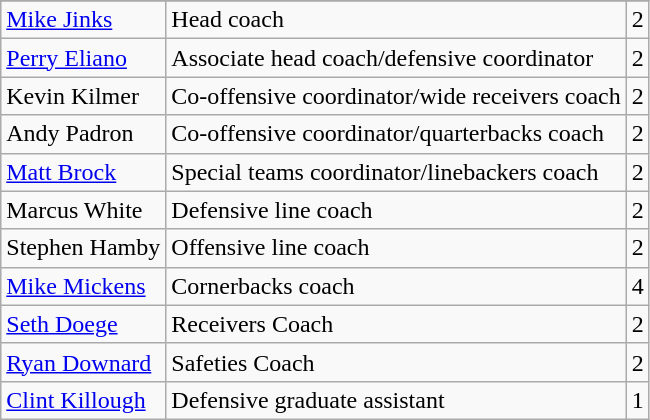<table class="wikitable">
<tr>
</tr>
<tr>
<td><a href='#'>Mike Jinks</a></td>
<td>Head coach</td>
<td>2</td>
</tr>
<tr>
<td><a href='#'>Perry Eliano</a></td>
<td>Associate head coach/defensive coordinator</td>
<td>2</td>
</tr>
<tr>
<td>Kevin Kilmer</td>
<td>Co-offensive coordinator/wide receivers coach</td>
<td>2</td>
</tr>
<tr>
<td>Andy Padron</td>
<td>Co-offensive coordinator/quarterbacks coach</td>
<td>2</td>
</tr>
<tr>
<td><a href='#'>Matt Brock</a></td>
<td>Special teams coordinator/linebackers coach</td>
<td>2</td>
</tr>
<tr>
<td>Marcus White</td>
<td>Defensive line coach</td>
<td>2</td>
</tr>
<tr>
<td>Stephen Hamby</td>
<td>Offensive line coach</td>
<td>2</td>
</tr>
<tr>
<td><a href='#'>Mike Mickens</a></td>
<td>Cornerbacks coach</td>
<td>4</td>
</tr>
<tr>
<td><a href='#'>Seth Doege</a></td>
<td>Receivers Coach</td>
<td>2</td>
</tr>
<tr>
<td><a href='#'>Ryan Downard</a></td>
<td>Safeties Coach</td>
<td>2</td>
</tr>
<tr>
<td><a href='#'>Clint Killough</a></td>
<td>Defensive graduate assistant</td>
<td>1</td>
</tr>
</table>
